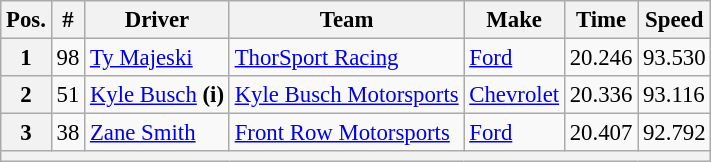<table class="wikitable" style="font-size:95%">
<tr>
<th>Pos.</th>
<th>#</th>
<th>Driver</th>
<th>Team</th>
<th>Make</th>
<th>Time</th>
<th>Speed</th>
</tr>
<tr>
<th>1</th>
<td>98</td>
<td><a href='#'>Ty Majeski</a></td>
<td><a href='#'>ThorSport Racing</a></td>
<td><a href='#'>Ford</a></td>
<td>20.246</td>
<td>93.530</td>
</tr>
<tr>
<th>2</th>
<td>51</td>
<td><a href='#'>Kyle Busch</a> <strong>(i)</strong></td>
<td><a href='#'>Kyle Busch Motorsports</a></td>
<td><a href='#'>Chevrolet</a></td>
<td>20.336</td>
<td>93.116</td>
</tr>
<tr>
<th>3</th>
<td>38</td>
<td><a href='#'>Zane Smith</a></td>
<td><a href='#'>Front Row Motorsports</a></td>
<td><a href='#'>Ford</a></td>
<td>20.407</td>
<td>92.792</td>
</tr>
<tr>
<th colspan="7"></th>
</tr>
</table>
